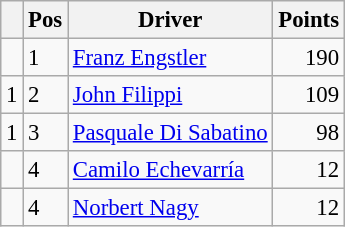<table class="wikitable" style="font-size: 95%;">
<tr>
<th></th>
<th>Pos</th>
<th>Driver</th>
<th>Points</th>
</tr>
<tr>
<td align="left"></td>
<td>1</td>
<td> <a href='#'>Franz Engstler</a></td>
<td align="right">190</td>
</tr>
<tr>
<td align="left"> 1</td>
<td>2</td>
<td> <a href='#'>John Filippi</a></td>
<td align="right">109</td>
</tr>
<tr>
<td align="left"> 1</td>
<td>3</td>
<td> <a href='#'>Pasquale Di Sabatino</a></td>
<td align="right">98</td>
</tr>
<tr>
<td align="left"></td>
<td>4</td>
<td> <a href='#'>Camilo Echevarría</a></td>
<td align="right">12</td>
</tr>
<tr>
<td align="left"></td>
<td>4</td>
<td> <a href='#'>Norbert Nagy</a></td>
<td align="right">12</td>
</tr>
</table>
